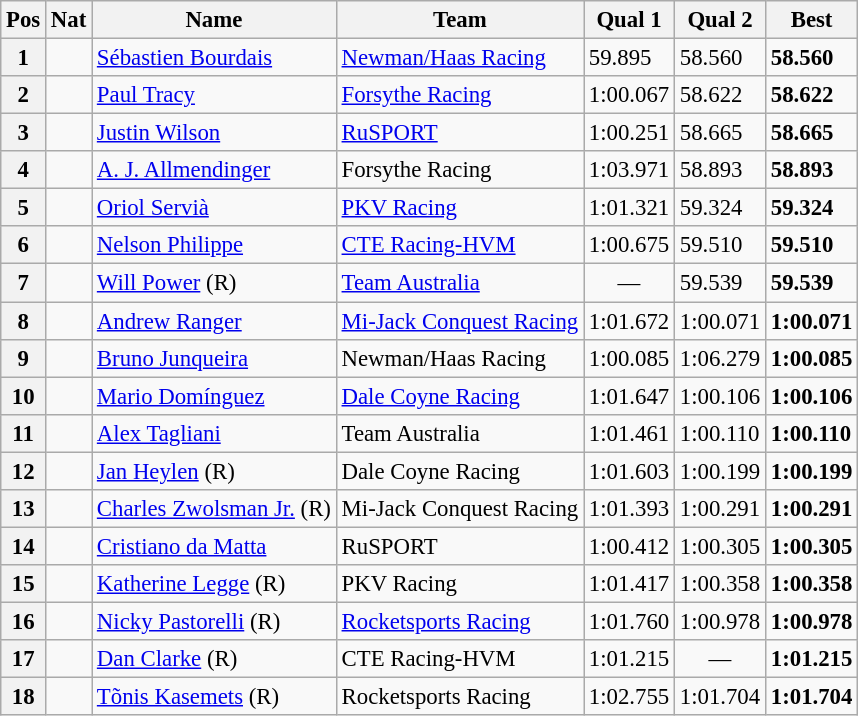<table class="wikitable" style="font-size: 95%;">
<tr>
<th>Pos</th>
<th>Nat</th>
<th>Name</th>
<th>Team</th>
<th>Qual 1</th>
<th>Qual 2</th>
<th>Best</th>
</tr>
<tr>
<th>1</th>
<td></td>
<td><a href='#'>Sébastien Bourdais</a></td>
<td><a href='#'>Newman/Haas Racing</a></td>
<td>59.895</td>
<td>58.560</td>
<td><strong>58.560</strong></td>
</tr>
<tr>
<th>2</th>
<td></td>
<td><a href='#'>Paul Tracy</a></td>
<td><a href='#'>Forsythe Racing</a></td>
<td>1:00.067</td>
<td>58.622</td>
<td><strong>58.622</strong></td>
</tr>
<tr>
<th>3</th>
<td></td>
<td><a href='#'>Justin Wilson</a></td>
<td><a href='#'>RuSPORT</a></td>
<td>1:00.251</td>
<td>58.665</td>
<td><strong>58.665</strong></td>
</tr>
<tr>
<th>4</th>
<td></td>
<td><a href='#'>A. J. Allmendinger</a></td>
<td>Forsythe Racing</td>
<td>1:03.971</td>
<td>58.893</td>
<td><strong>58.893</strong></td>
</tr>
<tr>
<th>5</th>
<td></td>
<td><a href='#'>Oriol Servià</a></td>
<td><a href='#'>PKV Racing</a></td>
<td>1:01.321</td>
<td>59.324</td>
<td><strong>59.324</strong></td>
</tr>
<tr>
<th>6</th>
<td></td>
<td><a href='#'>Nelson Philippe</a></td>
<td><a href='#'>CTE Racing-HVM</a></td>
<td>1:00.675</td>
<td>59.510</td>
<td><strong>59.510</strong></td>
</tr>
<tr>
<th>7</th>
<td></td>
<td><a href='#'>Will Power</a> (R)</td>
<td><a href='#'>Team Australia</a></td>
<td align="center">—</td>
<td>59.539</td>
<td><strong>59.539</strong></td>
</tr>
<tr>
<th>8</th>
<td></td>
<td><a href='#'>Andrew Ranger</a></td>
<td><a href='#'>Mi-Jack Conquest Racing</a></td>
<td>1:01.672</td>
<td>1:00.071</td>
<td><strong>1:00.071</strong></td>
</tr>
<tr>
<th>9</th>
<td></td>
<td><a href='#'>Bruno Junqueira</a></td>
<td>Newman/Haas Racing</td>
<td>1:00.085</td>
<td>1:06.279</td>
<td><strong>1:00.085</strong></td>
</tr>
<tr>
<th>10</th>
<td></td>
<td><a href='#'>Mario Domínguez</a></td>
<td><a href='#'>Dale Coyne Racing</a></td>
<td>1:01.647</td>
<td>1:00.106</td>
<td><strong>1:00.106</strong></td>
</tr>
<tr>
<th>11</th>
<td></td>
<td><a href='#'>Alex Tagliani</a></td>
<td>Team Australia</td>
<td>1:01.461</td>
<td>1:00.110</td>
<td><strong>1:00.110</strong></td>
</tr>
<tr>
<th>12</th>
<td></td>
<td><a href='#'>Jan Heylen</a> (R)</td>
<td>Dale Coyne Racing</td>
<td>1:01.603</td>
<td>1:00.199</td>
<td><strong>1:00.199</strong></td>
</tr>
<tr>
<th>13</th>
<td></td>
<td><a href='#'>Charles Zwolsman Jr.</a> (R)</td>
<td>Mi-Jack Conquest Racing</td>
<td>1:01.393</td>
<td>1:00.291</td>
<td><strong>1:00.291</strong></td>
</tr>
<tr>
<th>14</th>
<td></td>
<td><a href='#'>Cristiano da Matta</a></td>
<td>RuSPORT</td>
<td>1:00.412</td>
<td>1:00.305</td>
<td><strong>1:00.305</strong></td>
</tr>
<tr>
<th>15</th>
<td></td>
<td><a href='#'>Katherine Legge</a> (R)</td>
<td>PKV Racing</td>
<td>1:01.417</td>
<td>1:00.358</td>
<td><strong>1:00.358</strong></td>
</tr>
<tr>
<th>16</th>
<td></td>
<td><a href='#'>Nicky Pastorelli</a> (R)</td>
<td><a href='#'>Rocketsports Racing</a></td>
<td>1:01.760</td>
<td>1:00.978</td>
<td><strong>1:00.978</strong></td>
</tr>
<tr>
<th>17</th>
<td></td>
<td><a href='#'>Dan Clarke</a> (R)</td>
<td>CTE Racing-HVM</td>
<td>1:01.215</td>
<td align="center">—</td>
<td><strong>1:01.215</strong></td>
</tr>
<tr>
<th>18</th>
<td></td>
<td><a href='#'>Tõnis Kasemets</a> (R)</td>
<td>Rocketsports Racing</td>
<td>1:02.755</td>
<td>1:01.704</td>
<td><strong>1:01.704</strong></td>
</tr>
</table>
